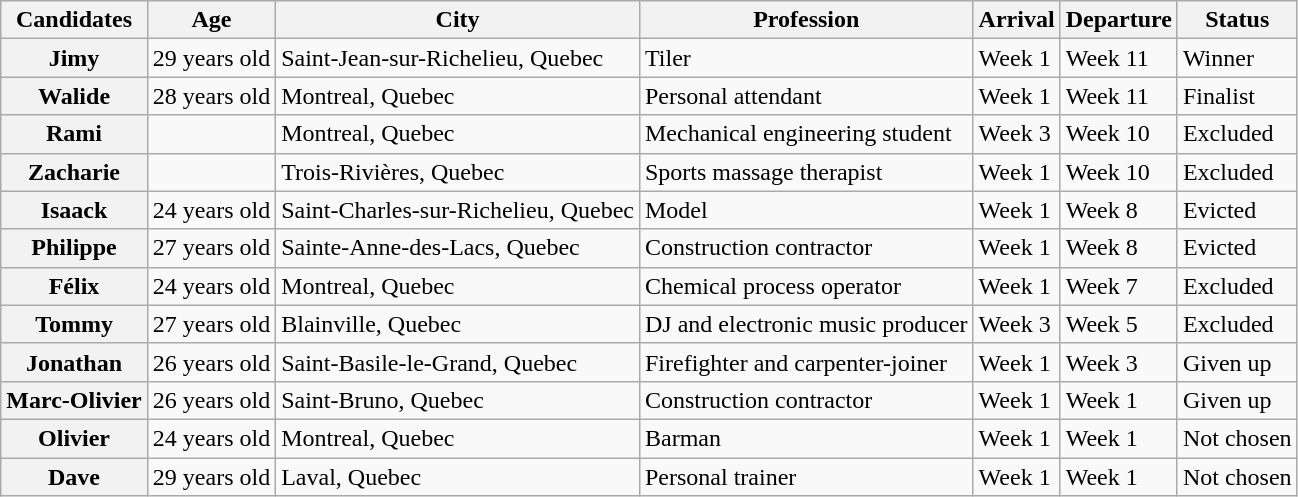<table class="wikitable">
<tr>
<th>Candidates</th>
<th>Age</th>
<th>City</th>
<th>Profession</th>
<th>Arrival</th>
<th>Departure</th>
<th>Status</th>
</tr>
<tr>
<th>Jimy</th>
<td>29 years old</td>
<td>Saint-Jean-sur-Richelieu, Quebec</td>
<td>Tiler</td>
<td>Week 1</td>
<td>Week 11</td>
<td>Winner</td>
</tr>
<tr>
<th>Walide</th>
<td>28 years old</td>
<td>Montreal, Quebec</td>
<td>Personal attendant</td>
<td>Week 1</td>
<td>Week 11</td>
<td>Finalist</td>
</tr>
<tr>
<th>Rami</th>
<td></td>
<td>Montreal, Quebec</td>
<td>Mechanical engineering student</td>
<td>Week 3</td>
<td>Week 10</td>
<td>Excluded</td>
</tr>
<tr>
<th>Zacharie</th>
<td></td>
<td>Trois-Rivières, Quebec</td>
<td>Sports massage therapist</td>
<td>Week 1</td>
<td>Week 10</td>
<td>Excluded</td>
</tr>
<tr>
<th>Isaack</th>
<td>24 years old</td>
<td>Saint-Charles-sur-Richelieu, Quebec</td>
<td>Model</td>
<td>Week 1</td>
<td>Week 8</td>
<td>Evicted</td>
</tr>
<tr>
<th>Philippe</th>
<td>27 years old</td>
<td>Sainte-Anne-des-Lacs, Quebec</td>
<td>Construction contractor</td>
<td>Week 1</td>
<td>Week 8</td>
<td>Evicted</td>
</tr>
<tr>
<th>Félix</th>
<td>24 years old</td>
<td>Montreal, Quebec</td>
<td>Chemical process operator</td>
<td>Week 1</td>
<td>Week 7</td>
<td>Excluded</td>
</tr>
<tr>
<th>Tommy</th>
<td>27 years old</td>
<td>Blainville, Quebec</td>
<td>DJ and electronic music producer</td>
<td>Week 3</td>
<td>Week 5</td>
<td>Excluded</td>
</tr>
<tr>
<th>Jonathan</th>
<td>26 years old</td>
<td>Saint-Basile-le-Grand, Quebec</td>
<td>Firefighter and carpenter-joiner</td>
<td>Week 1</td>
<td>Week 3</td>
<td>Given up</td>
</tr>
<tr>
<th>Marc-Olivier</th>
<td>26 years old</td>
<td>Saint-Bruno, Quebec</td>
<td>Construction contractor</td>
<td>Week 1</td>
<td>Week 1</td>
<td>Given up</td>
</tr>
<tr>
<th>Olivier</th>
<td>24 years old</td>
<td>Montreal, Quebec</td>
<td>Barman</td>
<td>Week 1</td>
<td>Week 1</td>
<td>Not chosen</td>
</tr>
<tr>
<th>Dave</th>
<td>29 years old</td>
<td>Laval, Quebec</td>
<td>Personal trainer</td>
<td>Week 1</td>
<td>Week 1</td>
<td>Not chosen</td>
</tr>
</table>
